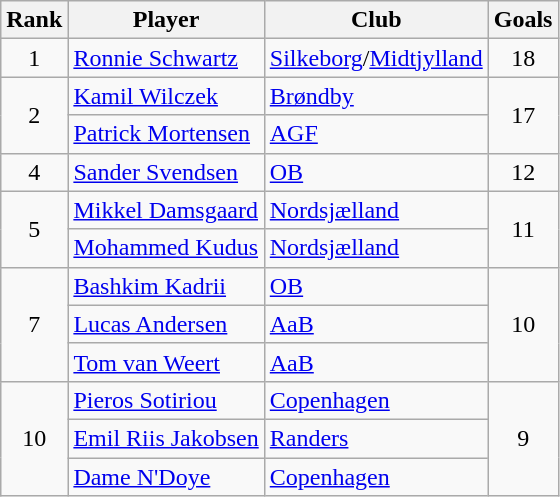<table class="wikitable" style="text-align:center">
<tr>
<th>Rank</th>
<th>Player</th>
<th>Club</th>
<th>Goals</th>
</tr>
<tr>
<td>1</td>
<td align="left"> <a href='#'>Ronnie Schwartz</a></td>
<td align="left"><a href='#'>Silkeborg</a>/<a href='#'>Midtjylland</a></td>
<td>18</td>
</tr>
<tr>
<td rowspan=2>2</td>
<td align="left"> <a href='#'>Kamil Wilczek</a></td>
<td align="left"><a href='#'>Brøndby</a></td>
<td rowspan=2>17</td>
</tr>
<tr>
<td align="left"> <a href='#'>Patrick Mortensen</a></td>
<td align="left"><a href='#'>AGF</a></td>
</tr>
<tr>
<td>4</td>
<td align="left"> <a href='#'>Sander Svendsen</a></td>
<td align="left"><a href='#'>OB</a></td>
<td>12</td>
</tr>
<tr>
<td rowspan=2>5</td>
<td align="left"> <a href='#'>Mikkel Damsgaard</a></td>
<td align="left"><a href='#'>Nordsjælland</a></td>
<td rowspan=2>11</td>
</tr>
<tr>
<td align="left"> <a href='#'>Mohammed Kudus</a></td>
<td align="left"><a href='#'>Nordsjælland</a></td>
</tr>
<tr>
<td rowspan=3>7</td>
<td align="left"> <a href='#'>Bashkim Kadrii</a></td>
<td align="left"><a href='#'>OB</a></td>
<td rowspan=3>10</td>
</tr>
<tr>
<td align="left"> <a href='#'>Lucas Andersen</a></td>
<td align="left"><a href='#'>AaB</a></td>
</tr>
<tr>
<td align="left"> <a href='#'>Tom van Weert</a></td>
<td align="left"><a href='#'>AaB</a></td>
</tr>
<tr>
<td rowspan=3>10</td>
<td align="left"> <a href='#'>Pieros Sotiriou</a></td>
<td align="left"><a href='#'>Copenhagen</a></td>
<td rowspan=3>9</td>
</tr>
<tr>
<td align="left"> <a href='#'>Emil Riis Jakobsen</a></td>
<td align="left"><a href='#'>Randers</a></td>
</tr>
<tr>
<td align="left"> <a href='#'>Dame N'Doye</a></td>
<td align="left"><a href='#'>Copenhagen</a></td>
</tr>
</table>
